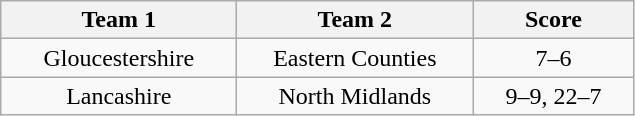<table class="wikitable" style="text-align: center">
<tr>
<th width=150>Team 1</th>
<th width=150>Team 2</th>
<th width=100>Score</th>
</tr>
<tr>
<td>Gloucestershire</td>
<td>Eastern Counties</td>
<td>7–6</td>
</tr>
<tr>
<td>Lancashire</td>
<td>North Midlands</td>
<td>9–9, 22–7</td>
</tr>
</table>
